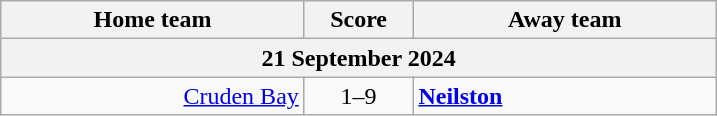<table cellspacing="0" cellpadding="4" border="0">
<tr>
<td valign="top"><br><table class="wikitable" style="border-collapse: collapse;">
<tr>
<th width="195" align="right">Home team</th>
<th width="65" align="center">Score</th>
<th width="195" align="left">Away team</th>
</tr>
<tr>
<th colspan="3">21 September 2024</th>
</tr>
<tr>
<td align="right"><a href='#'>Cruden Bay</a></td>
<td align="center">1–9</td>
<td><strong><a href='#'>Neilston</a></strong></td>
</tr>
</table>
</td>
</tr>
</table>
